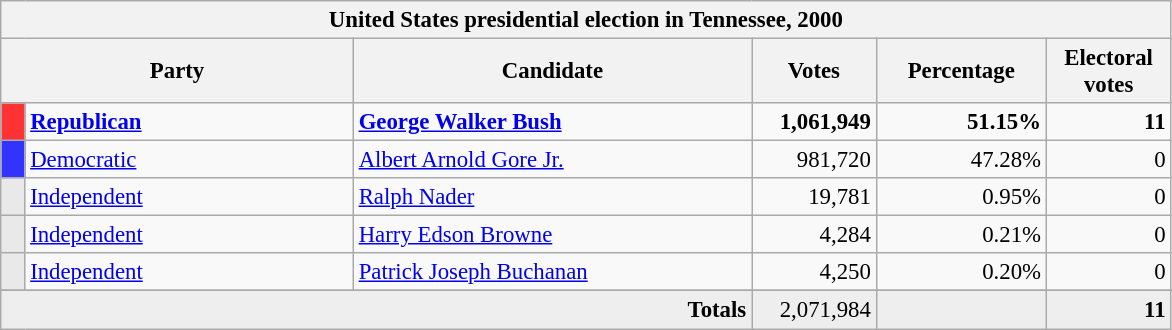<table class="wikitable" style="font-size: 95%;">
<tr>
<th colspan="6">United States presidential election in Tennessee, 2000</th>
</tr>
<tr>
<th colspan="2" style="width: 15em">Party</th>
<th style="width: 17em">Candidate</th>
<th style="width: 5em">Votes</th>
<th style="width: 7em">Percentage</th>
<th style="width: 5em">Electoral votes</th>
</tr>
<tr>
<th style="background-color:#FF3333; width: 3px"></th>
<td style="width: 130px"><strong><a href='#'>Republican</a></strong></td>
<td><strong><a href='#'>George Walker Bush</a></strong></td>
<td align="right"><strong>1,061,949</strong></td>
<td align="right"><strong>51.15%</strong></td>
<td align="right"><strong>11</strong></td>
</tr>
<tr>
<th style="background-color:#3333FF; width: 3px"></th>
<td style="width: 130px"><a href='#'>Democratic</a></td>
<td><a href='#'>Albert Arnold Gore Jr.</a></td>
<td align="right">981,720</td>
<td align="right">47.28%</td>
<td align="right">0</td>
</tr>
<tr>
<th style="background-color:#E9E9E9; width: 3px"></th>
<td style="width: 130px"><a href='#'>Independent</a></td>
<td><a href='#'>Ralph Nader</a></td>
<td align="right">19,781</td>
<td align="right">0.95%</td>
<td align="right">0</td>
</tr>
<tr>
<th style="background-color:#E9E9E9; width: 3px"></th>
<td style="width: 130px"><a href='#'>Independent</a></td>
<td><a href='#'>Harry Edson Browne</a></td>
<td align="right">4,284</td>
<td align="right">0.21%</td>
<td align="right">0</td>
</tr>
<tr>
<th style="background-color:#E9E9E9; width: 3px"></th>
<td style="width: 130px"><a href='#'>Independent</a></td>
<td><a href='#'>Patrick Joseph Buchanan</a></td>
<td align="right">4,250</td>
<td align="right">0.20%</td>
<td align="right">0</td>
</tr>
<tr>
</tr>
<tr bgcolor="#EEEEEE">
<td colspan="3" align="right"><strong>Totals</strong></td>
<td align="right">2,071,984</td>
<td align="right"></td>
<td align="right"><strong>11</strong></td>
</tr>
</table>
